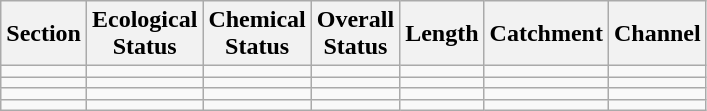<table class="wikitable">
<tr>
<th>Section</th>
<th>Ecological<br>Status</th>
<th>Chemical<br>Status</th>
<th>Overall<br>Status</th>
<th>Length</th>
<th>Catchment</th>
<th>Channel</th>
</tr>
<tr>
<td></td>
<td></td>
<td></td>
<td></td>
<td></td>
<td></td>
<td></td>
</tr>
<tr>
<td></td>
<td></td>
<td></td>
<td></td>
<td></td>
<td></td>
<td></td>
</tr>
<tr>
<td></td>
<td></td>
<td></td>
<td></td>
<td></td>
<td></td>
<td></td>
</tr>
<tr>
<td></td>
<td></td>
<td></td>
<td></td>
<td></td>
<td></td>
<td></td>
</tr>
</table>
